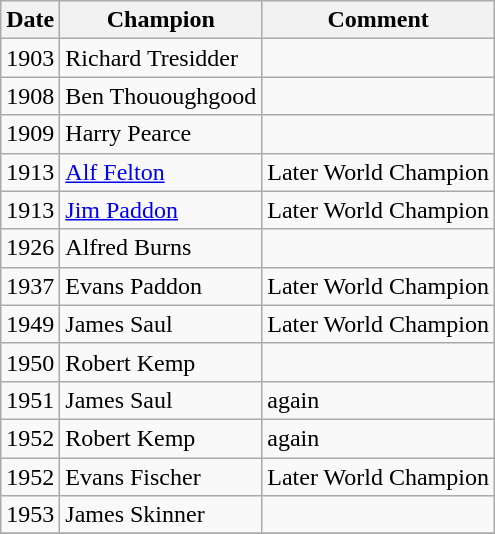<table class="wikitable">
<tr>
<th>Date</th>
<th>Champion</th>
<th>Comment</th>
</tr>
<tr>
<td>1903</td>
<td>Richard Tresidder</td>
<td></td>
</tr>
<tr>
<td>1908</td>
<td>Ben Thououghgood</td>
<td></td>
</tr>
<tr>
<td>1909</td>
<td>Harry Pearce</td>
<td></td>
</tr>
<tr>
<td>1913</td>
<td><a href='#'>Alf Felton</a></td>
<td>Later World Champion</td>
</tr>
<tr>
<td>1913</td>
<td><a href='#'>Jim Paddon</a></td>
<td>Later World Champion</td>
</tr>
<tr>
<td>1926</td>
<td>Alfred Burns</td>
<td></td>
</tr>
<tr>
<td>1937</td>
<td>Evans Paddon</td>
<td>Later World Champion</td>
</tr>
<tr>
<td>1949</td>
<td>James Saul</td>
<td>Later World Champion</td>
</tr>
<tr>
<td>1950</td>
<td>Robert Kemp</td>
<td></td>
</tr>
<tr>
<td>1951</td>
<td>James Saul</td>
<td>again</td>
</tr>
<tr>
<td>1952</td>
<td>Robert Kemp</td>
<td>again</td>
</tr>
<tr>
<td>1952</td>
<td>Evans Fischer</td>
<td>Later World Champion</td>
</tr>
<tr>
<td>1953</td>
<td>James Skinner</td>
<td></td>
</tr>
<tr>
</tr>
</table>
